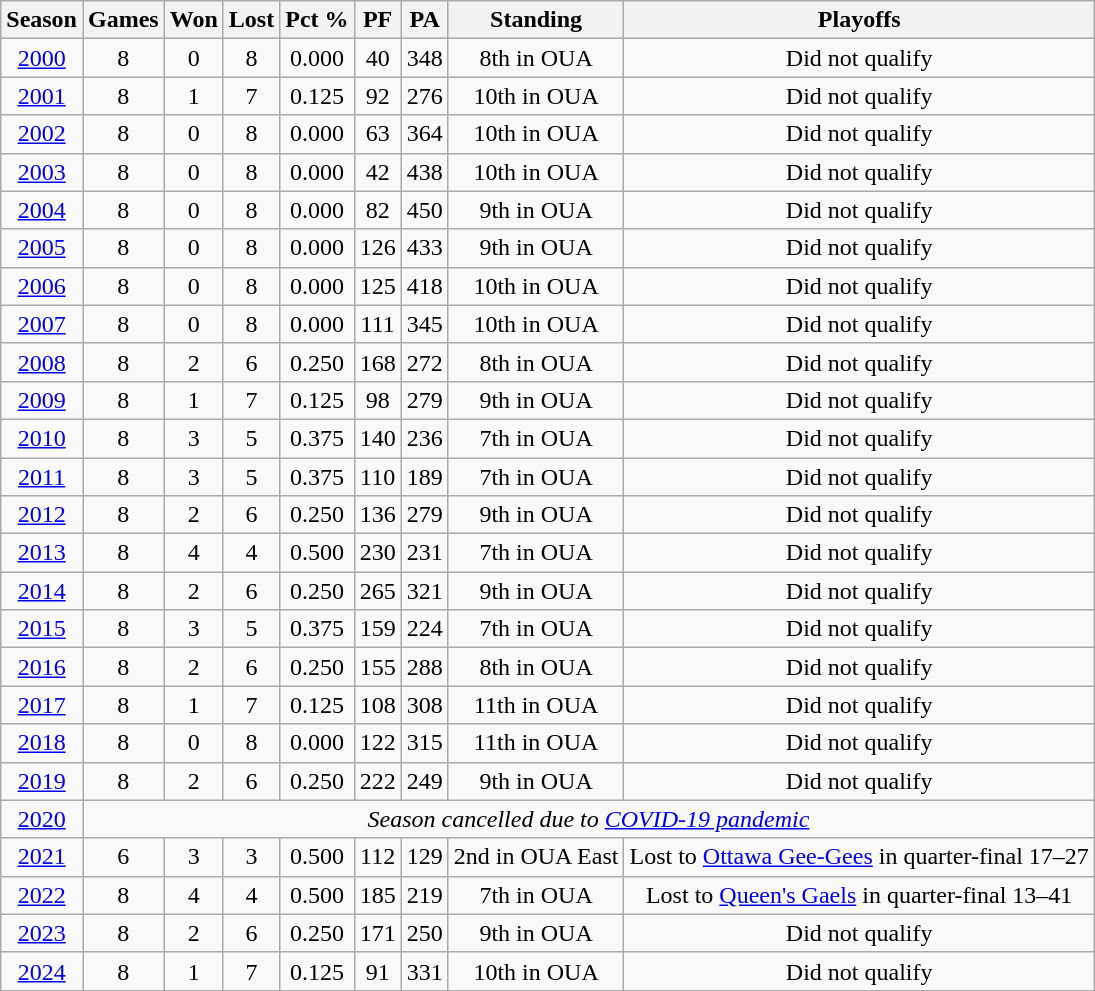<table class="wikitable" style="text-align:center">
<tr>
<th>Season</th>
<th>Games</th>
<th>Won</th>
<th>Lost</th>
<th>Pct %</th>
<th>PF</th>
<th>PA</th>
<th>Standing</th>
<th>Playoffs</th>
</tr>
<tr>
<td><a href='#'>2000</a></td>
<td>8</td>
<td>0</td>
<td>8</td>
<td>0.000</td>
<td>40</td>
<td>348</td>
<td>8th in OUA</td>
<td>Did not qualify</td>
</tr>
<tr>
<td><a href='#'>2001</a></td>
<td>8</td>
<td>1</td>
<td>7</td>
<td>0.125</td>
<td>92</td>
<td>276</td>
<td>10th in OUA</td>
<td>Did not qualify</td>
</tr>
<tr>
<td><a href='#'>2002</a></td>
<td>8</td>
<td>0</td>
<td>8</td>
<td>0.000</td>
<td>63</td>
<td>364</td>
<td>10th in OUA</td>
<td>Did not qualify</td>
</tr>
<tr>
<td><a href='#'>2003</a></td>
<td>8</td>
<td>0</td>
<td>8</td>
<td>0.000</td>
<td>42</td>
<td>438</td>
<td>10th in OUA</td>
<td>Did not qualify</td>
</tr>
<tr>
<td><a href='#'>2004</a></td>
<td>8</td>
<td>0</td>
<td>8</td>
<td>0.000</td>
<td>82</td>
<td>450</td>
<td>9th in OUA</td>
<td>Did not qualify</td>
</tr>
<tr>
<td><a href='#'>2005</a></td>
<td>8</td>
<td>0</td>
<td>8</td>
<td>0.000</td>
<td>126</td>
<td>433</td>
<td>9th in OUA</td>
<td>Did not qualify</td>
</tr>
<tr>
<td><a href='#'>2006</a></td>
<td>8</td>
<td>0</td>
<td>8</td>
<td>0.000</td>
<td>125</td>
<td>418</td>
<td>10th in OUA</td>
<td>Did not qualify</td>
</tr>
<tr>
<td><a href='#'>2007</a></td>
<td>8</td>
<td>0</td>
<td>8</td>
<td>0.000</td>
<td>111</td>
<td>345</td>
<td>10th in OUA</td>
<td>Did not qualify</td>
</tr>
<tr>
<td><a href='#'>2008</a></td>
<td>8</td>
<td>2</td>
<td>6</td>
<td>0.250</td>
<td>168</td>
<td>272</td>
<td>8th in OUA</td>
<td>Did not qualify</td>
</tr>
<tr>
<td><a href='#'>2009</a></td>
<td>8</td>
<td>1</td>
<td>7</td>
<td>0.125</td>
<td>98</td>
<td>279</td>
<td>9th in OUA</td>
<td>Did not qualify</td>
</tr>
<tr>
<td><a href='#'>2010</a></td>
<td>8</td>
<td>3</td>
<td>5</td>
<td>0.375</td>
<td>140</td>
<td>236</td>
<td>7th in OUA</td>
<td>Did not qualify</td>
</tr>
<tr>
<td><a href='#'>2011</a></td>
<td>8</td>
<td>3</td>
<td>5</td>
<td>0.375</td>
<td>110</td>
<td>189</td>
<td>7th in OUA</td>
<td>Did not qualify</td>
</tr>
<tr>
<td><a href='#'>2012</a></td>
<td>8</td>
<td>2</td>
<td>6</td>
<td>0.250</td>
<td>136</td>
<td>279</td>
<td>9th in OUA</td>
<td>Did not qualify</td>
</tr>
<tr>
<td><a href='#'>2013</a></td>
<td>8</td>
<td>4</td>
<td>4</td>
<td>0.500</td>
<td>230</td>
<td>231</td>
<td>7th in OUA</td>
<td>Did not qualify</td>
</tr>
<tr>
<td><a href='#'>2014</a></td>
<td>8</td>
<td>2</td>
<td>6</td>
<td>0.250</td>
<td>265</td>
<td>321</td>
<td>9th in OUA</td>
<td>Did not qualify</td>
</tr>
<tr>
<td><a href='#'>2015</a></td>
<td>8</td>
<td>3</td>
<td>5</td>
<td>0.375</td>
<td>159</td>
<td>224</td>
<td>7th in OUA</td>
<td>Did not qualify</td>
</tr>
<tr>
<td><a href='#'>2016</a></td>
<td>8</td>
<td>2</td>
<td>6</td>
<td>0.250</td>
<td>155</td>
<td>288</td>
<td>8th in OUA</td>
<td>Did not qualify</td>
</tr>
<tr>
<td><a href='#'>2017</a></td>
<td>8</td>
<td>1</td>
<td>7</td>
<td>0.125</td>
<td>108</td>
<td>308</td>
<td>11th in OUA</td>
<td>Did not qualify</td>
</tr>
<tr>
<td><a href='#'>2018</a></td>
<td>8</td>
<td>0</td>
<td>8</td>
<td>0.000</td>
<td>122</td>
<td>315</td>
<td>11th in OUA</td>
<td>Did not qualify</td>
</tr>
<tr>
<td><a href='#'>2019</a></td>
<td>8</td>
<td>2</td>
<td>6</td>
<td>0.250</td>
<td>222</td>
<td>249</td>
<td>9th in OUA</td>
<td>Did not qualify</td>
</tr>
<tr>
<td><a href='#'>2020</a></td>
<td align="center" colSpan="9"><em>Season cancelled due to <a href='#'>COVID-19 pandemic</a></em></td>
</tr>
<tr>
<td><a href='#'>2021</a></td>
<td>6</td>
<td>3</td>
<td>3</td>
<td>0.500</td>
<td>112</td>
<td>129</td>
<td>2nd in OUA East</td>
<td>Lost to <a href='#'>Ottawa Gee-Gees</a> in quarter-final 17–27</td>
</tr>
<tr>
<td><a href='#'>2022</a></td>
<td>8</td>
<td>4</td>
<td>4</td>
<td>0.500</td>
<td>185</td>
<td>219</td>
<td>7th in OUA</td>
<td>Lost to <a href='#'>Queen's Gaels</a> in quarter-final 13–41</td>
</tr>
<tr>
<td><a href='#'>2023</a></td>
<td>8</td>
<td>2</td>
<td>6</td>
<td>0.250</td>
<td>171</td>
<td>250</td>
<td>9th in OUA</td>
<td>Did not qualify</td>
</tr>
<tr>
<td><a href='#'>2024</a></td>
<td>8</td>
<td>1</td>
<td>7</td>
<td>0.125</td>
<td>91</td>
<td>331</td>
<td>10th in OUA</td>
<td>Did not qualify</td>
</tr>
</table>
